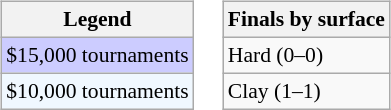<table>
<tr valign=top>
<td><br><table class="wikitable" style="font-size:90%">
<tr>
<th>Legend</th>
</tr>
<tr style="background:#ccccff;">
<td>$15,000 tournaments</td>
</tr>
<tr style="background:#f0f8ff;">
<td>$10,000 tournaments</td>
</tr>
</table>
</td>
<td><br><table class="wikitable" style="font-size:90%">
<tr>
<th>Finals by surface</th>
</tr>
<tr>
<td>Hard (0–0)</td>
</tr>
<tr>
<td>Clay (1–1)</td>
</tr>
</table>
</td>
</tr>
</table>
